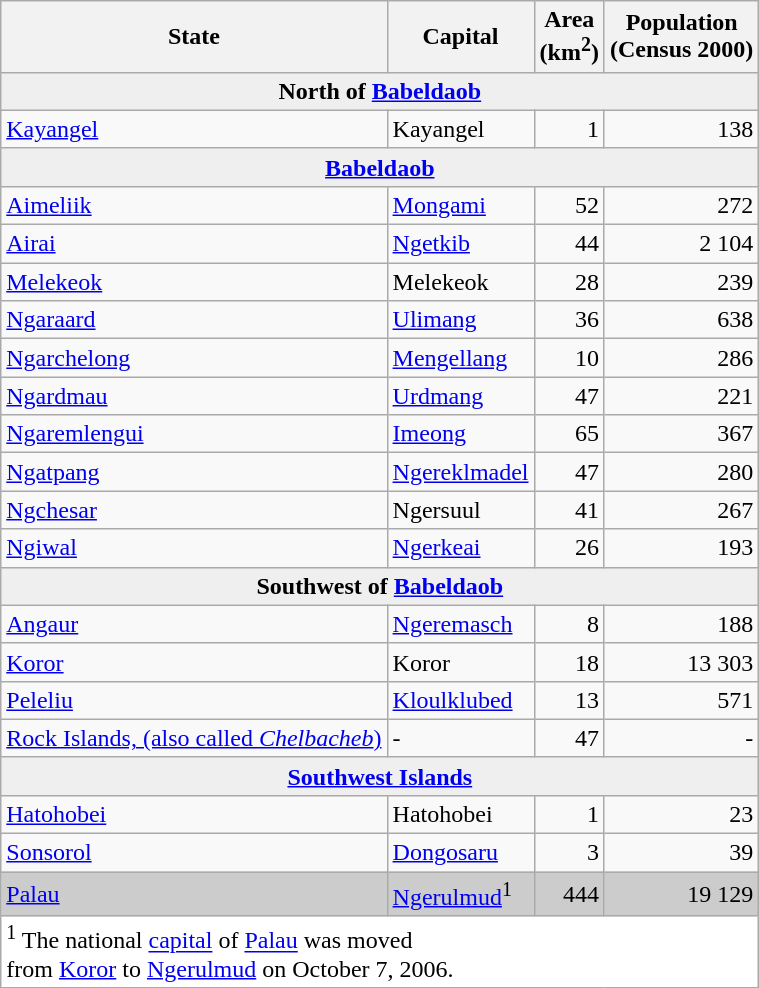<table class="wikitable">
<tr>
<th>State</th>
<th>Capital</th>
<th>Area<br>(km<sup>2</sup>)</th>
<th>Population<br>(Census 2000)</th>
</tr>
<tr>
<td colspan=4 align=center bgcolor="#EFEFEF"><strong>North of <a href='#'>Babeldaob</a></strong></td>
</tr>
<tr>
<td><a href='#'>Kayangel</a></td>
<td>Kayangel</td>
<td align="right">1</td>
<td align="right">138</td>
</tr>
<tr>
<td colspan=4 align=center bgcolor="#EFEFEF"><strong><a href='#'>Babeldaob</a></strong></td>
</tr>
<tr>
<td><a href='#'>Aimeliik</a></td>
<td><a href='#'>Mongami</a></td>
<td align="right">52</td>
<td align="right">272</td>
</tr>
<tr>
<td><a href='#'>Airai</a></td>
<td><a href='#'>Ngetkib</a></td>
<td align="right">44</td>
<td align="right">2 104</td>
</tr>
<tr>
<td><a href='#'>Melekeok</a></td>
<td>Melekeok</td>
<td align="right">28</td>
<td align="right">239</td>
</tr>
<tr>
<td><a href='#'>Ngaraard</a></td>
<td><a href='#'>Ulimang</a></td>
<td align="right">36</td>
<td align="right">638</td>
</tr>
<tr>
<td><a href='#'>Ngarchelong</a></td>
<td><a href='#'>Mengellang</a></td>
<td align="right">10</td>
<td align="right">286</td>
</tr>
<tr>
<td><a href='#'>Ngardmau</a></td>
<td><a href='#'>Urdmang</a></td>
<td align="right">47</td>
<td align="right">221</td>
</tr>
<tr>
<td><a href='#'>Ngaremlengui</a></td>
<td><a href='#'>Imeong</a></td>
<td align="right">65</td>
<td align="right">367</td>
</tr>
<tr>
<td><a href='#'>Ngatpang</a></td>
<td><a href='#'>Ngereklmadel</a></td>
<td align="right">47</td>
<td align="right">280</td>
</tr>
<tr>
<td><a href='#'>Ngchesar</a></td>
<td>Ngersuul</td>
<td align="right">41</td>
<td align="right">267</td>
</tr>
<tr>
<td><a href='#'>Ngiwal</a></td>
<td><a href='#'>Ngerkeai</a></td>
<td align="right">26</td>
<td align="right">193</td>
</tr>
<tr>
<td colspan=4 align=center bgcolor="#EFEFEF"><strong>Southwest of <a href='#'>Babeldaob</a></strong></td>
</tr>
<tr>
<td><a href='#'>Angaur</a></td>
<td><a href='#'>Ngeremasch</a></td>
<td align="right">8</td>
<td align="right">188</td>
</tr>
<tr>
<td><a href='#'>Koror</a></td>
<td>Koror</td>
<td align="right">18</td>
<td align="right">13 303</td>
</tr>
<tr>
<td><a href='#'>Peleliu</a></td>
<td><a href='#'>Kloulklubed</a></td>
<td align="right">13</td>
<td align="right">571</td>
</tr>
<tr>
<td><a href='#'>Rock Islands, (also called <em>Chelbacheb</em>)</a></td>
<td>-</td>
<td align="right">47</td>
<td align="right">-</td>
</tr>
<tr>
<td colspan=4 align=center bgcolor="#EFEFEF"><strong><a href='#'>Southwest Islands</a></strong></td>
</tr>
<tr>
<td><a href='#'>Hatohobei</a></td>
<td>Hatohobei</td>
<td align="right">1</td>
<td align="right">23</td>
</tr>
<tr>
<td><a href='#'>Sonsorol</a></td>
<td><a href='#'>Dongosaru</a></td>
<td align="right">3</td>
<td align="right">39</td>
</tr>
<tr style="background: #CCC;">
<td><a href='#'>Palau</a></td>
<td><a href='#'>Ngerulmud</a><sup>1</sup></td>
<td align="right">444</td>
<td align="right">19 129</td>
</tr>
<tr>
<td colspan=4 bgcolor="#ffffff"><sup>1</sup> The national <a href='#'>capital</a> of <a href='#'>Palau</a> was moved<br>from <a href='#'>Koror</a> to <a href='#'>Ngerulmud</a> on October 7, 2006.</td>
</tr>
</table>
